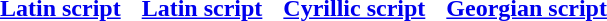<table cellpadding="6">
<tr>
<th><a href='#'>Latin script</a><br></th>
<th><a href='#'>Latin script</a><br></th>
<th><a href='#'>Cyrillic script</a><br></th>
<th><a href='#'>Georgian script</a><br></th>
</tr>
<tr style="vertical-align:top; white-space:nowrap;">
<td></td>
<td></td>
<td></td>
<td></td>
</tr>
</table>
